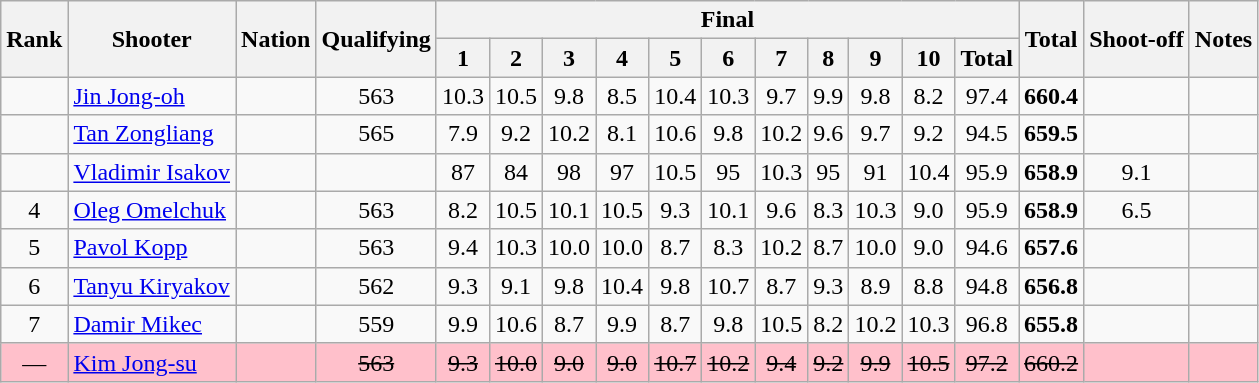<table class="wikitable sortable" style="text-align:center">
<tr>
<th rowspan=2>Rank</th>
<th rowspan=2>Shooter</th>
<th rowspan=2>Nation</th>
<th rowspan=2>Qualifying</th>
<th colspan=11>Final</th>
<th rowspan=2>Total</th>
<th rowspan=2>Shoot-off</th>
<th rowspan=2>Notes</th>
</tr>
<tr>
<th>1</th>
<th>2</th>
<th>3</th>
<th>4</th>
<th>5</th>
<th>6</th>
<th>7</th>
<th>8</th>
<th>9</th>
<th>10</th>
<th>Total</th>
</tr>
<tr>
<td></td>
<td align=left><a href='#'>Jin Jong-oh</a></td>
<td align=left></td>
<td>563</td>
<td>10.3</td>
<td>10.5</td>
<td>9.8</td>
<td>8.5</td>
<td>10.4</td>
<td>10.3</td>
<td>9.7</td>
<td>9.9</td>
<td>9.8</td>
<td>8.2</td>
<td>97.4</td>
<td><strong>660.4</strong></td>
<td></td>
<td></td>
</tr>
<tr>
<td></td>
<td align=left><a href='#'>Tan Zongliang</a></td>
<td align=left></td>
<td>565</td>
<td>7.9</td>
<td>9.2</td>
<td>10.2</td>
<td>8.1</td>
<td>10.6</td>
<td>9.8</td>
<td>10.2</td>
<td>9.6</td>
<td>9.7</td>
<td>9.2</td>
<td>94.5</td>
<td><strong>659.5</strong></td>
<td></td>
<td></td>
</tr>
<tr>
<td></td>
<td align=left><a href='#'>Vladimir Isakov</a></td>
<td align=left></td>
<td></td>
<td>87</td>
<td>84</td>
<td>98</td>
<td>97</td>
<td>10.5</td>
<td>95</td>
<td>10.3</td>
<td>95</td>
<td>91</td>
<td>10.4</td>
<td>95.9</td>
<td><strong>658.9</strong></td>
<td>9.1</td>
<td></td>
</tr>
<tr>
<td>4</td>
<td align=left><a href='#'>Oleg Omelchuk</a></td>
<td align=left></td>
<td>563</td>
<td>8.2</td>
<td>10.5</td>
<td>10.1</td>
<td>10.5</td>
<td>9.3</td>
<td>10.1</td>
<td>9.6</td>
<td>8.3</td>
<td>10.3</td>
<td>9.0</td>
<td>95.9</td>
<td><strong>658.9</strong></td>
<td>6.5</td>
<td></td>
</tr>
<tr>
<td>5</td>
<td align=left><a href='#'>Pavol Kopp</a></td>
<td align=left></td>
<td>563</td>
<td>9.4</td>
<td>10.3</td>
<td>10.0</td>
<td>10.0</td>
<td>8.7</td>
<td>8.3</td>
<td>10.2</td>
<td>8.7</td>
<td>10.0</td>
<td>9.0</td>
<td>94.6</td>
<td><strong>657.6</strong></td>
<td></td>
<td></td>
</tr>
<tr>
<td>6</td>
<td align=left><a href='#'>Tanyu Kiryakov</a></td>
<td align=left></td>
<td>562</td>
<td>9.3</td>
<td>9.1</td>
<td>9.8</td>
<td>10.4</td>
<td>9.8</td>
<td>10.7</td>
<td>8.7</td>
<td>9.3</td>
<td>8.9</td>
<td>8.8</td>
<td>94.8</td>
<td><strong>656.8</strong></td>
<td></td>
<td></td>
</tr>
<tr>
<td>7</td>
<td align=left><a href='#'>Damir Mikec</a></td>
<td align=left></td>
<td>559</td>
<td>9.9</td>
<td>10.6</td>
<td>8.7</td>
<td>9.9</td>
<td>8.7</td>
<td>9.8</td>
<td>10.5</td>
<td>8.2</td>
<td>10.2</td>
<td>10.3</td>
<td>96.8</td>
<td><strong>655.8</strong></td>
<td></td>
<td></td>
</tr>
<tr bgcolor=pink>
<td data-sort-value=8>—</td>
<td align=left><a href='#'>Kim Jong-su</a></td>
<td align=left></td>
<td><s>563</s></td>
<td><s>9.3</s></td>
<td><s>10.0</s></td>
<td><s>9.0</s></td>
<td><s>9.0</s></td>
<td><s>10.7</s></td>
<td><s>10.2</s></td>
<td><s>9.4</s></td>
<td><s>9.2</s></td>
<td><s>9.9</s></td>
<td><s>10.5</s></td>
<td><s>97.2</s></td>
<td><s>660.2</s></td>
<td></td>
<td></td>
</tr>
</table>
